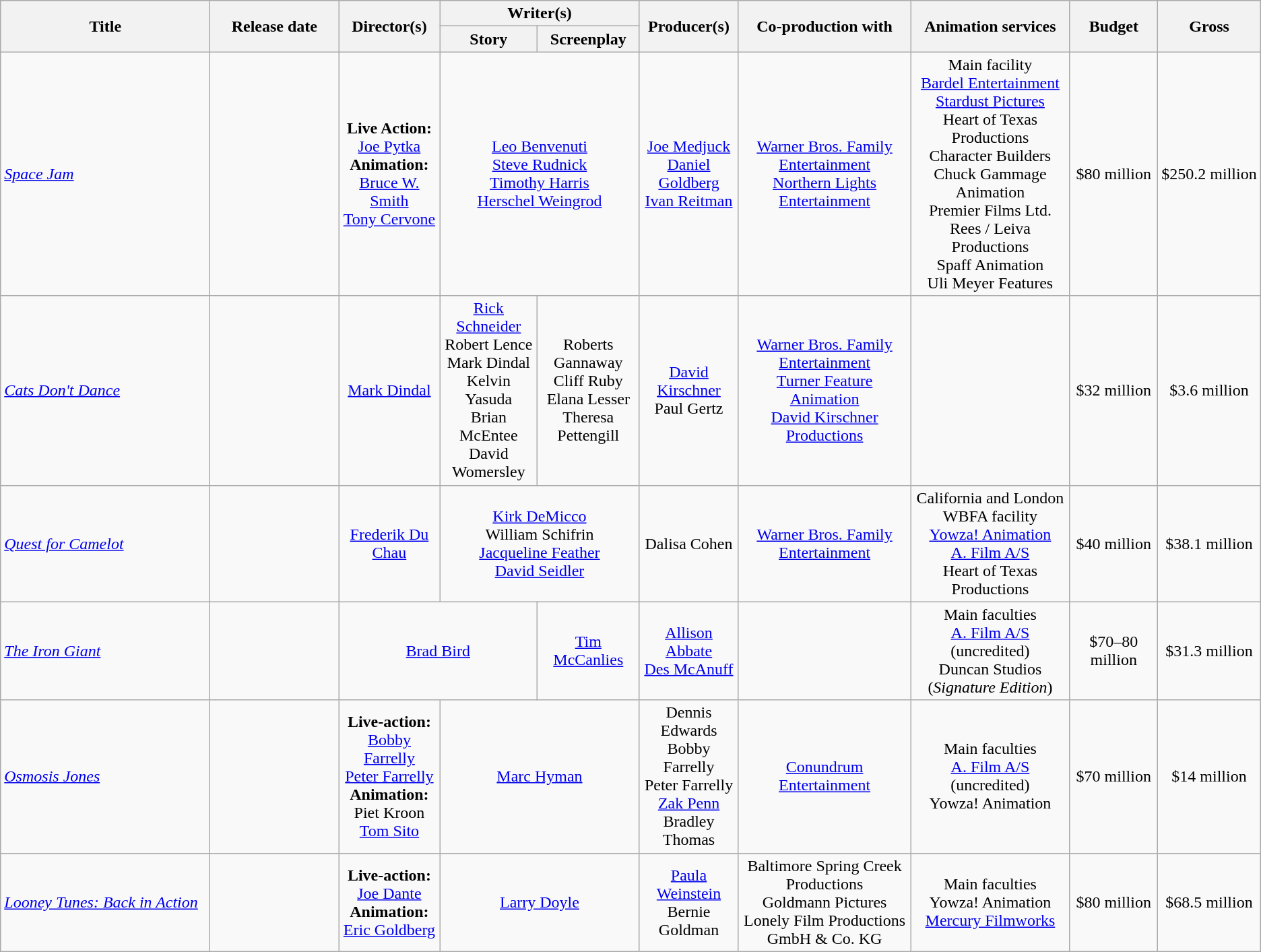<table class="sortable wikitable" style="text-align:center;">
<tr>
<th rowspan="2" style="width:200px;">Title</th>
<th rowspan="2" width="120">Release date</th>
<th rowspan="2">Director(s)</th>
<th colspan="2">Writer(s)</th>
<th rowspan="2">Producer(s)</th>
<th rowspan="2">Co-production with</th>
<th rowspan="2">Animation services</th>
<th rowspan="2" width="80">Budget</th>
<th rowspan="2" width="50">Gross</th>
</tr>
<tr>
<th>Story</th>
<th>Screenplay</th>
</tr>
<tr>
<td align="left"><em><a href='#'>Space Jam</a></em></td>
<td></td>
<td><strong>Live Action:</strong><br><a href='#'>Joe Pytka</a><br><strong>Animation:</strong><br><a href='#'>Bruce W. Smith</a><br><a href='#'>Tony Cervone</a></td>
<td colspan="2"><a href='#'>Leo Benvenuti<br>Steve Rudnick</a><br><a href='#'>Timothy Harris</a><br><a href='#'>Herschel Weingrod</a></td>
<td><a href='#'>Joe Medjuck</a><br><a href='#'>Daniel Goldberg</a><br><a href='#'>Ivan Reitman</a></td>
<td><a href='#'>Warner Bros. Family Entertainment</a><br><a href='#'>Northern Lights Entertainment</a></td>
<td>Main facility<br><a href='#'>Bardel Entertainment</a><br><a href='#'>Stardust Pictures</a><br>Heart of Texas Productions<br>Character Builders<br>Chuck Gammage Animation<br>Premier Films Ltd.<br>Rees / Leiva Productions<br>Spaff Animation<br>Uli Meyer Features</td>
<td>$80 million</td>
<td>$250.2 million</td>
</tr>
<tr>
<td align="left"><em><a href='#'>Cats Don't Dance</a></em></td>
<td></td>
<td><a href='#'>Mark Dindal</a></td>
<td><a href='#'>Rick Schneider</a><br>Robert Lence<br>Mark Dindal<br>Kelvin Yasuda<br>Brian McEntee<br>David Womersley</td>
<td>Roberts Gannaway<br>Cliff Ruby<br>Elana Lesser<br>Theresa Pettengill</td>
<td><a href='#'>David Kirschner</a><br>Paul Gertz</td>
<td><a href='#'>Warner Bros. Family Entertainment</a><br><a href='#'>Turner Feature Animation</a><br><a href='#'>David Kirschner Productions</a></td>
<td></td>
<td>$32 million</td>
<td>$3.6 million</td>
</tr>
<tr>
<td align="left"><em><a href='#'>Quest for Camelot</a></em></td>
<td></td>
<td><a href='#'>Frederik Du Chau</a></td>
<td colspan="2"><a href='#'>Kirk DeMicco</a><br>William Schifrin<br><a href='#'>Jacqueline Feather</a><br><a href='#'>David Seidler</a></td>
<td>Dalisa Cohen</td>
<td><a href='#'>Warner Bros. Family Entertainment</a></td>
<td>California and London WBFA facility<br><a href='#'>Yowza! Animation</a><br><a href='#'>A. Film A/S</a><br>Heart of Texas Productions</td>
<td>$40 million</td>
<td>$38.1 million</td>
</tr>
<tr>
<td align="left"><em><a href='#'>The Iron Giant</a></em></td>
<td></td>
<td colspan="2"><a href='#'>Brad Bird</a></td>
<td><a href='#'>Tim McCanlies</a></td>
<td><a href='#'>Allison Abbate</a><br><a href='#'>Des McAnuff</a></td>
<td></td>
<td>Main faculties<br><a href='#'>A. Film A/S</a> (uncredited)<br>Duncan Studios (<em>Signature Edition</em>)</td>
<td>$70–80 million</td>
<td>$31.3 million</td>
</tr>
<tr>
<td align="left"><em><a href='#'>Osmosis Jones</a></em></td>
<td></td>
<td><strong>Live-action:</strong><br><a href='#'>Bobby Farrelly</a> <br><a href='#'>Peter Farrelly</a><br><strong>Animation:</strong><br>Piet Kroon<br><a href='#'>Tom Sito</a></td>
<td colspan="2"><a href='#'>Marc Hyman</a></td>
<td>Dennis Edwards<br>Bobby Farrelly<br>Peter Farrelly<br><a href='#'>Zak Penn</a><br>Bradley Thomas</td>
<td><a href='#'>Conundrum Entertainment</a></td>
<td>Main faculties<br><a href='#'>A. Film A/S</a> (uncredited)<br>Yowza! Animation</td>
<td>$70 million</td>
<td>$14 million</td>
</tr>
<tr>
<td align="left"><em><a href='#'>Looney Tunes: Back in Action</a></em></td>
<td></td>
<td><strong>Live-action:</strong><br><a href='#'>Joe Dante</a> <br><strong>Animation:</strong><br><a href='#'>Eric Goldberg</a></td>
<td colspan="2"><a href='#'>Larry Doyle</a></td>
<td><a href='#'>Paula Weinstein</a><br>Bernie Goldman</td>
<td>Baltimore Spring Creek Productions<br>Goldmann Pictures<br>Lonely Film Productions GmbH & Co. KG</td>
<td>Main faculties<br>Yowza! Animation<br><a href='#'>Mercury Filmworks</a></td>
<td>$80 million</td>
<td>$68.5 million</td>
</tr>
</table>
